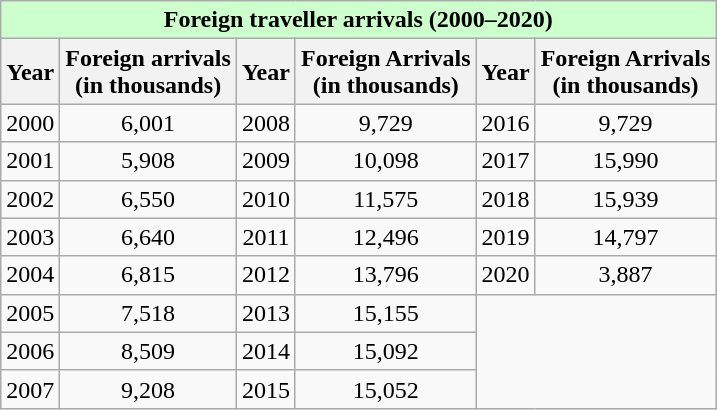<table class="wikitable" style="; margin:10px">
<tr>
<th colspan="6" align="right" style=" background:#cfc;">Foreign traveller arrivals (2000–2020)</th>
</tr>
<tr>
<th>Year</th>
<th>Foreign arrivals<br>(in thousands)</th>
<th>Year</th>
<th>Foreign Arrivals<br>(in thousands)</th>
<th>Year</th>
<th>Foreign Arrivals<br>(in thousands)</th>
</tr>
<tr align=center>
<td>2000</td>
<td>6,001</td>
<td>2008</td>
<td>9,729</td>
<td>2016</td>
<td>9,729</td>
</tr>
<tr align=center>
<td>2001</td>
<td>5,908</td>
<td>2009</td>
<td>10,098</td>
<td>2017</td>
<td>15,990</td>
</tr>
<tr align=center>
<td>2002</td>
<td>6,550</td>
<td>2010</td>
<td>11,575</td>
<td>2018</td>
<td>15,939</td>
</tr>
<tr align=center>
<td>2003</td>
<td>6,640</td>
<td>2011</td>
<td>12,496</td>
<td>2019</td>
<td>14,797</td>
</tr>
<tr align=center>
<td>2004</td>
<td>6,815</td>
<td>2012</td>
<td>13,796</td>
<td>2020</td>
<td>3,887</td>
</tr>
<tr align=center>
<td>2005</td>
<td>7,518</td>
<td>2013</td>
<td>15,155</td>
</tr>
<tr align=center>
<td>2006</td>
<td>8,509</td>
<td>2014</td>
<td>15,092</td>
</tr>
<tr align=center>
<td>2007</td>
<td>9,208</td>
<td>2015</td>
<td>15,052</td>
</tr>
</table>
